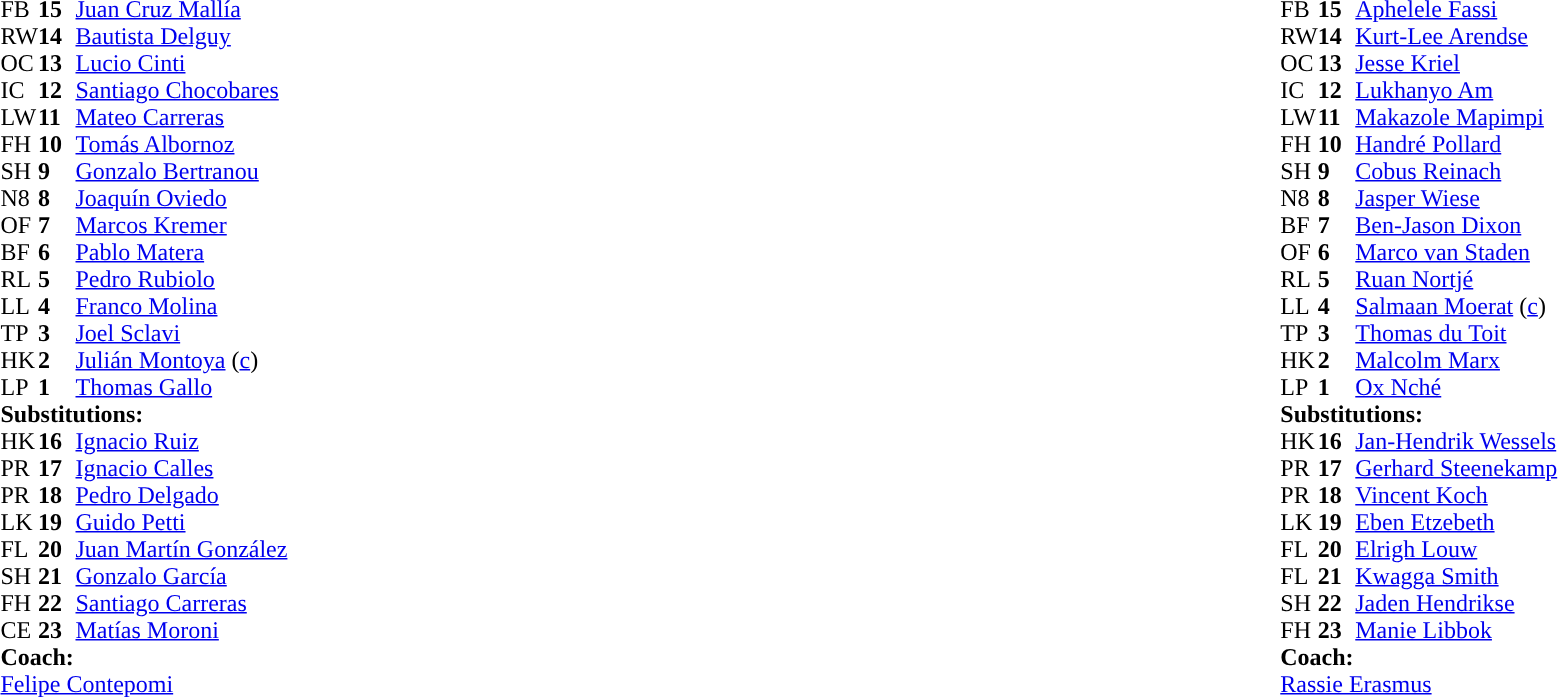<table style="width:100%">
<tr>
<td style="vertical-align:top;width:50%"><br><table cellspacing="0" cellpadding="0">
<tr>
<th width="25"></th>
<th width="25"></th>
</tr>
<tr>
<td>FB</td>
<td><strong>15</strong></td>
<td><a href='#'>Juan Cruz Mallía</a></td>
</tr>
<tr>
<td>RW</td>
<td><strong>14</strong></td>
<td><a href='#'>Bautista Delguy</a></td>
<td></td>
<td></td>
</tr>
<tr>
<td>OC</td>
<td><strong>13</strong></td>
<td><a href='#'>Lucio Cinti</a></td>
<td></td>
<td></td>
</tr>
<tr>
<td>IC</td>
<td><strong>12</strong></td>
<td><a href='#'>Santiago Chocobares</a></td>
</tr>
<tr>
<td>LW</td>
<td><strong>11</strong></td>
<td><a href='#'>Mateo Carreras</a></td>
</tr>
<tr>
<td>FH</td>
<td><strong>10</strong></td>
<td><a href='#'>Tomás Albornoz</a></td>
</tr>
<tr>
<td>SH</td>
<td><strong>9</strong></td>
<td><a href='#'>Gonzalo Bertranou</a></td>
<td></td>
<td></td>
</tr>
<tr>
<td>N8</td>
<td><strong>8</strong></td>
<td><a href='#'>Joaquín Oviedo</a></td>
</tr>
<tr>
<td>OF</td>
<td><strong>7</strong></td>
<td><a href='#'>Marcos Kremer</a></td>
<td></td>
<td></td>
</tr>
<tr>
<td>BF</td>
<td><strong>6</strong></td>
<td><a href='#'>Pablo Matera</a></td>
<td></td>
<td></td>
</tr>
<tr>
<td>RL</td>
<td><strong>5</strong></td>
<td><a href='#'>Pedro Rubiolo</a></td>
</tr>
<tr>
<td>LL</td>
<td><strong>4</strong></td>
<td><a href='#'>Franco Molina</a></td>
<td></td>
<td></td>
</tr>
<tr>
<td>TP</td>
<td><strong>3</strong></td>
<td><a href='#'>Joel Sclavi</a></td>
<td></td>
<td></td>
</tr>
<tr>
<td>HK</td>
<td><strong>2</strong></td>
<td><a href='#'>Julián Montoya</a> (<a href='#'>c</a>)</td>
</tr>
<tr>
<td>LP</td>
<td><strong>1</strong></td>
<td><a href='#'>Thomas Gallo</a></td>
<td></td>
<td></td>
</tr>
<tr>
<td colspan="3"><strong>Substitutions:</strong></td>
</tr>
<tr>
<td>HK</td>
<td><strong>16</strong></td>
<td><a href='#'>Ignacio Ruiz</a></td>
<td></td>
<td></td>
</tr>
<tr>
<td>PR</td>
<td><strong>17</strong></td>
<td><a href='#'>Ignacio Calles</a></td>
<td></td>
<td></td>
</tr>
<tr>
<td>PR</td>
<td><strong>18</strong></td>
<td><a href='#'>Pedro Delgado</a></td>
<td></td>
<td></td>
</tr>
<tr>
<td>LK</td>
<td><strong>19</strong></td>
<td><a href='#'>Guido Petti</a></td>
<td></td>
<td></td>
</tr>
<tr>
<td>FL</td>
<td><strong>20</strong></td>
<td><a href='#'>Juan Martín González</a></td>
<td></td>
<td></td>
</tr>
<tr>
<td>SH</td>
<td><strong>21</strong></td>
<td><a href='#'>Gonzalo García</a></td>
<td></td>
<td></td>
</tr>
<tr>
<td>FH</td>
<td><strong>22</strong></td>
<td><a href='#'>Santiago Carreras</a></td>
<td></td>
<td></td>
</tr>
<tr>
<td>CE</td>
<td><strong>23</strong></td>
<td><a href='#'>Matías Moroni</a></td>
<td></td>
<td></td>
</tr>
<tr>
<td colspan="3"><strong>Coach:</strong></td>
</tr>
<tr>
<td colspan="3"><a href='#'>Felipe Contepomi</a></td>
</tr>
</table>
</td>
<td style="vertical-align:top"></td>
<td style="vertical-align:top;width:50%"><br><table cellspacing="0" cellpadding="0" style="margin:auto">
<tr>
<th width="25"></th>
<th width="25"></th>
</tr>
<tr>
<td>FB</td>
<td><strong>15</strong></td>
<td><a href='#'>Aphelele Fassi</a></td>
</tr>
<tr>
<td>RW</td>
<td><strong>14</strong></td>
<td><a href='#'>Kurt-Lee Arendse</a></td>
<td></td>
</tr>
<tr>
<td>OC</td>
<td><strong>13</strong></td>
<td><a href='#'>Jesse Kriel</a></td>
</tr>
<tr>
<td>IC</td>
<td><strong>12</strong></td>
<td><a href='#'>Lukhanyo Am</a></td>
</tr>
<tr>
<td>LW</td>
<td><strong>11</strong></td>
<td><a href='#'>Makazole Mapimpi</a></td>
</tr>
<tr>
<td>FH</td>
<td><strong>10</strong></td>
<td><a href='#'>Handré Pollard</a></td>
<td></td>
<td></td>
</tr>
<tr>
<td>SH</td>
<td><strong>9</strong></td>
<td><a href='#'>Cobus Reinach</a></td>
<td></td>
<td></td>
</tr>
<tr>
<td>N8</td>
<td><strong>8</strong></td>
<td><a href='#'>Jasper Wiese</a></td>
</tr>
<tr>
<td>BF</td>
<td><strong>7</strong></td>
<td><a href='#'>Ben-Jason Dixon</a></td>
<td></td>
<td></td>
</tr>
<tr>
<td>OF</td>
<td><strong>6</strong></td>
<td><a href='#'>Marco van Staden</a></td>
<td></td>
<td></td>
</tr>
<tr>
<td>RL</td>
<td><strong>5</strong></td>
<td><a href='#'>Ruan Nortjé</a></td>
<td></td>
<td></td>
<td></td>
</tr>
<tr>
<td>LL</td>
<td><strong>4</strong></td>
<td><a href='#'>Salmaan Moerat</a> (<a href='#'>c</a>)</td>
<td></td>
<td></td>
<td></td>
</tr>
<tr>
<td>TP</td>
<td><strong>3</strong></td>
<td><a href='#'>Thomas du Toit</a></td>
<td></td>
<td></td>
</tr>
<tr>
<td>HK</td>
<td><strong>2</strong></td>
<td><a href='#'>Malcolm Marx</a></td>
<td></td>
<td></td>
</tr>
<tr>
<td>LP</td>
<td><strong>1</strong></td>
<td><a href='#'>Ox Nché</a></td>
<td></td>
<td></td>
</tr>
<tr>
<td colspan="3"><strong>Substitutions:</strong></td>
</tr>
<tr>
<td>HK</td>
<td><strong>16</strong></td>
<td><a href='#'>Jan-Hendrik Wessels</a></td>
<td></td>
<td></td>
</tr>
<tr>
<td>PR</td>
<td><strong>17</strong></td>
<td><a href='#'>Gerhard Steenekamp</a></td>
<td></td>
<td></td>
</tr>
<tr>
<td>PR</td>
<td><strong>18</strong></td>
<td><a href='#'>Vincent Koch</a></td>
<td></td>
<td></td>
</tr>
<tr>
<td>LK</td>
<td><strong>19</strong></td>
<td><a href='#'>Eben Etzebeth</a></td>
<td></td>
<td></td>
</tr>
<tr>
<td>FL</td>
<td><strong>20</strong></td>
<td><a href='#'>Elrigh Louw</a></td>
<td></td>
<td></td>
</tr>
<tr>
<td>FL</td>
<td><strong>21</strong></td>
<td><a href='#'>Kwagga Smith</a></td>
<td></td>
<td></td>
</tr>
<tr>
<td>SH</td>
<td><strong>22</strong></td>
<td><a href='#'>Jaden Hendrikse</a></td>
<td></td>
<td></td>
</tr>
<tr>
<td>FH</td>
<td><strong>23</strong></td>
<td><a href='#'>Manie Libbok</a></td>
<td></td>
<td></td>
</tr>
<tr>
<td colspan="3"><strong>Coach:</strong></td>
</tr>
<tr>
<td colspan="3"><a href='#'>Rassie Erasmus</a></td>
</tr>
</table>
</td>
</tr>
</table>
